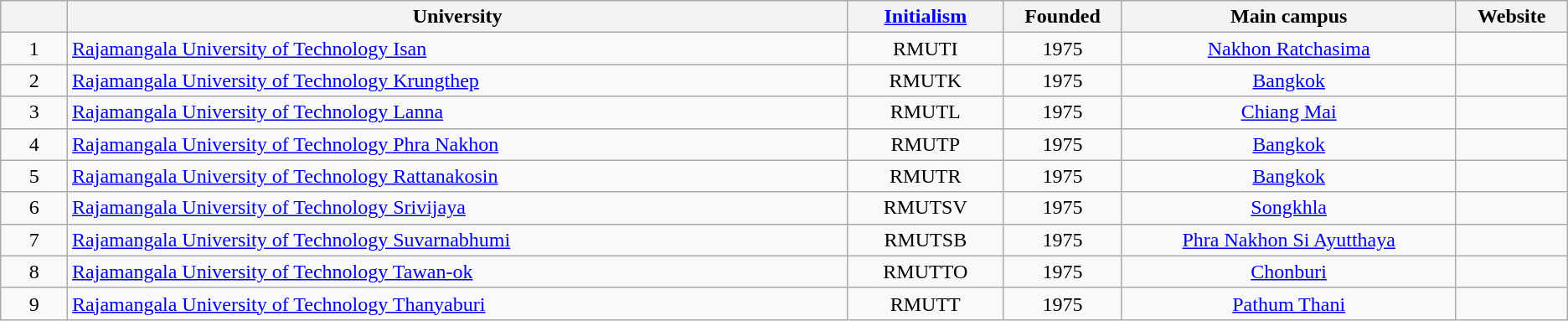<table class="wikitable sortable">
<tr>
<th></th>
<th>University</th>
<th class="unsortable"><a href='#'>Initialism</a></th>
<th>Founded</th>
<th>Main campus</th>
<th class="unsortable">Website</th>
</tr>
<tr>
<td style="text-align:center; width:3%;">1</td>
<td style="width:35%;"><a href='#'>Rajamangala University of Technology Isan</a></td>
<td style="text-align:center; width:7%;">RMUTI</td>
<td style="text-align:center; width:5%;">1975</td>
<td style="text-align:center; width:15%;"><a href='#'>Nakhon Ratchasima</a></td>
<td style="text-align:center; width:5%;"></td>
</tr>
<tr>
<td style="text-align:center; width:3%;">2</td>
<td style="width:35%;"><a href='#'>Rajamangala University of Technology Krungthep</a></td>
<td style="text-align:center; width:7%;">RMUTK</td>
<td style="text-align:center; width:5%;">1975</td>
<td style="text-align:center; width:15%;"><a href='#'>Bangkok</a></td>
<td style="text-align:center; width:5%;"></td>
</tr>
<tr>
<td style="text-align:center; width:3%;">3</td>
<td style="width:35%;"><a href='#'>Rajamangala University of Technology Lanna</a></td>
<td style="text-align:center; width:7%;">RMUTL</td>
<td style="text-align:center; width:5%;">1975</td>
<td style="text-align:center; width:15%;"><a href='#'>Chiang Mai</a></td>
<td style="text-align:center; width:5%;"></td>
</tr>
<tr>
<td style="text-align:center; width:3%;">4</td>
<td style="width:35%;"><a href='#'>Rajamangala University of Technology Phra Nakhon</a></td>
<td style="text-align:center; width:7%;">RMUTP</td>
<td style="text-align:center; width:5%;">1975</td>
<td style="text-align:center; width:15%;"><a href='#'>Bangkok</a></td>
<td style="text-align:center; width:5%;"></td>
</tr>
<tr>
<td style="text-align:center; width:3%;">5</td>
<td style="width:35%;"><a href='#'>Rajamangala University of Technology Rattanakosin</a></td>
<td style="text-align:center; width:7%;">RMUTR</td>
<td style="text-align:center; width:5%;">1975</td>
<td style="text-align:center; width:15%;"><a href='#'>Bangkok</a></td>
<td style="text-align:center; width:5%;"></td>
</tr>
<tr>
<td style="text-align:center; width:3%;">6</td>
<td style="width:35%;"><a href='#'>Rajamangala University of Technology Srivijaya</a></td>
<td style="text-align:center; width:7%;">RMUTSV</td>
<td style="text-align:center; width:5%;">1975</td>
<td style="text-align:center; width:15%;"><a href='#'>Songkhla</a></td>
<td style="text-align:center; width:5%;"></td>
</tr>
<tr>
<td style="text-align:center; width:3%;">7</td>
<td style="width:35%;"><a href='#'>Rajamangala University of Technology Suvarnabhumi</a></td>
<td style="text-align:center; width:7%;">RMUTSB</td>
<td style="text-align:center; width:5%;">1975</td>
<td style="text-align:center; width:15%;"><a href='#'>Phra Nakhon Si Ayutthaya</a></td>
<td style="text-align:center; width:5%;"></td>
</tr>
<tr>
<td style="text-align:center; width:3%;">8</td>
<td style="width:35%;"><a href='#'>Rajamangala University of Technology Tawan-ok</a></td>
<td style="text-align:center; width:7%;">RMUTTO</td>
<td style="text-align:center; width:5%;">1975</td>
<td style="text-align:center; width:15%;"><a href='#'>Chonburi</a></td>
<td style="text-align:center; width:5%;"></td>
</tr>
<tr>
<td style="text-align:center; width:3%;">9</td>
<td style="width:35%;"><a href='#'>Rajamangala University of Technology Thanyaburi</a></td>
<td style="text-align:center; width:7%;">RMUTT</td>
<td style="text-align:center; width:5%;">1975</td>
<td style="text-align:center; width:15%;"><a href='#'>Pathum Thani</a></td>
<td style="text-align:center; width:5%;"></td>
</tr>
</table>
